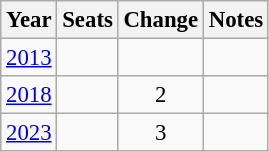<table class="wikitable" style="font-size:95%;text-align:center;">
<tr>
<th>Year</th>
<th>Seats</th>
<th>Change</th>
<th>Notes</th>
</tr>
<tr>
<td><a href='#'>2013</a></td>
<td></td>
<td></td>
<td></td>
</tr>
<tr>
<td><a href='#'>2018</a></td>
<td></td>
<td> 2</td>
<td></td>
</tr>
<tr>
<td><a href='#'>2023</a></td>
<td></td>
<td> 3</td>
<td></td>
</tr>
</table>
